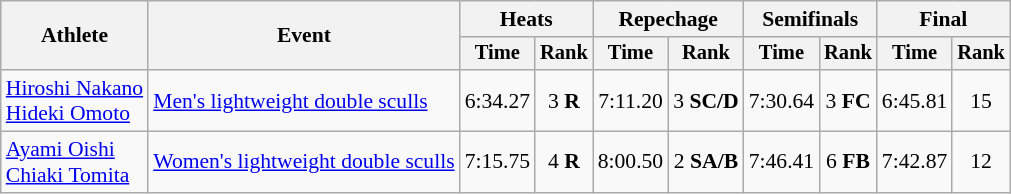<table class="wikitable" style="font-size:90%">
<tr>
<th rowspan="2">Athlete</th>
<th rowspan="2">Event</th>
<th colspan="2">Heats</th>
<th colspan="2">Repechage</th>
<th colspan="2">Semifinals</th>
<th colspan="2">Final</th>
</tr>
<tr style="font-size:95%">
<th>Time</th>
<th>Rank</th>
<th>Time</th>
<th>Rank</th>
<th>Time</th>
<th>Rank</th>
<th>Time</th>
<th>Rank</th>
</tr>
<tr align=center>
<td align=left><a href='#'>Hiroshi Nakano</a><br><a href='#'>Hideki Omoto</a></td>
<td align=left><a href='#'>Men's lightweight double sculls</a></td>
<td>6:34.27</td>
<td>3 <strong>R</strong></td>
<td>7:11.20</td>
<td>3 <strong>SC/D</strong></td>
<td>7:30.64</td>
<td>3 <strong>FC</strong></td>
<td>6:45.81</td>
<td>15</td>
</tr>
<tr align=center>
<td align=left><a href='#'>Ayami Oishi</a><br><a href='#'>Chiaki Tomita</a></td>
<td align=left><a href='#'>Women's lightweight double sculls</a></td>
<td>7:15.75</td>
<td>4 <strong>R</strong></td>
<td>8:00.50</td>
<td>2 <strong>SA/B</strong></td>
<td>7:46.41</td>
<td>6 <strong>FB</strong></td>
<td>7:42.87</td>
<td>12</td>
</tr>
</table>
